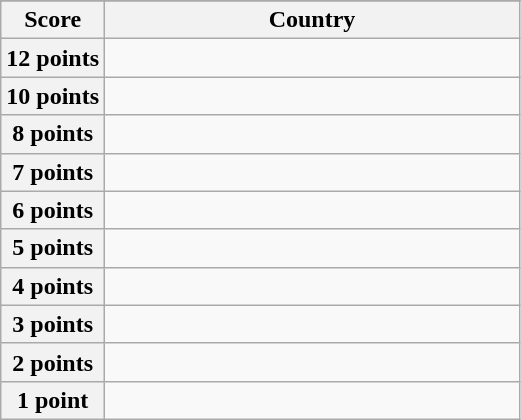<table class="wikitable">
<tr>
</tr>
<tr>
<th scope="col" width="20%">Score</th>
<th scope="col">Country</th>
</tr>
<tr>
<th scope="row">12 points</th>
<td></td>
</tr>
<tr>
<th scope="row">10 points</th>
<td></td>
</tr>
<tr>
<th scope="row">8 points</th>
<td></td>
</tr>
<tr>
<th scope="row">7 points</th>
<td></td>
</tr>
<tr>
<th scope="row">6 points</th>
<td></td>
</tr>
<tr>
<th scope="row">5 points</th>
<td></td>
</tr>
<tr>
<th scope="row">4 points</th>
<td></td>
</tr>
<tr>
<th scope="row">3 points</th>
<td></td>
</tr>
<tr>
<th scope="row">2 points</th>
<td></td>
</tr>
<tr>
<th scope="row">1 point</th>
<td></td>
</tr>
</table>
